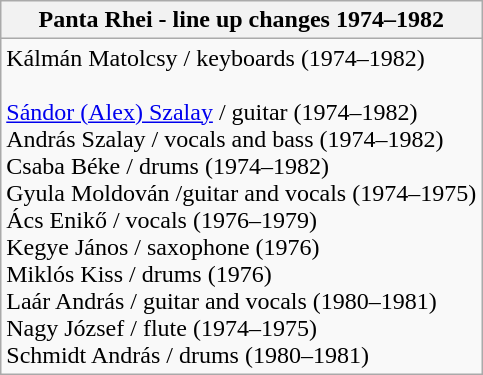<table class="wikitable">
<tr>
<th>Panta Rhei - line up changes 1974–1982</th>
</tr>
<tr>
<td>Kálmán Matolcsy / keyboards (1974–1982)<br><br><a href='#'>Sándor (Alex) Szalay</a> / guitar (1974–1982)<br>
András Szalay / vocals and bass (1974–1982)<br>
Csaba Béke / drums (1974–1982)<br>
Gyula Moldován /guitar and vocals (1974–1975)<br>
Ács Enikő / vocals (1976–1979)<br>
Kegye János / saxophone (1976)<br>
Miklós Kiss / drums (1976)<br>
Laár András / guitar and vocals (1980–1981)<br>
Nagy József / flute (1974–1975)<br>
Schmidt András / drums (1980–1981)</td>
</tr>
</table>
